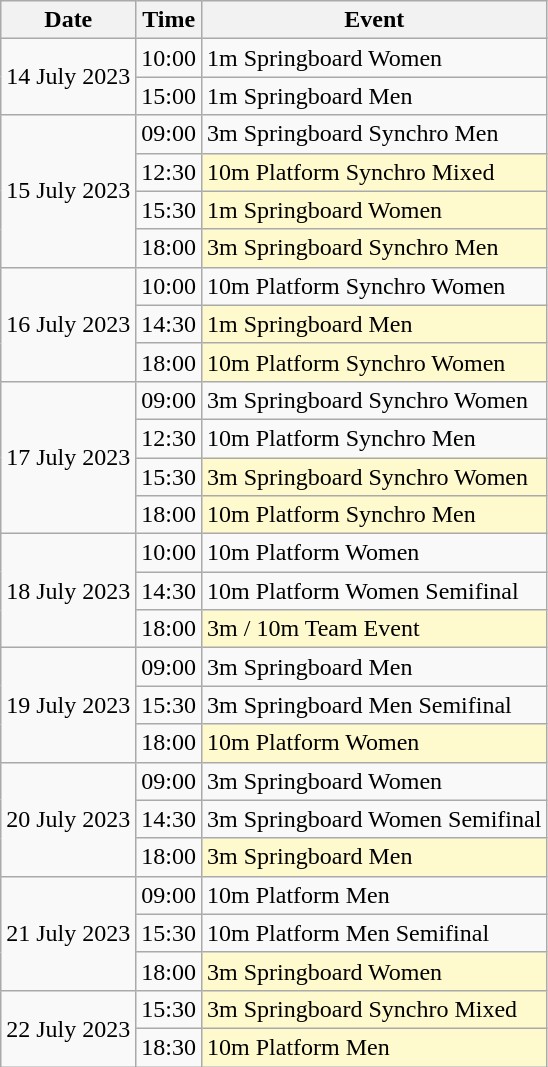<table class="wikitable">
<tr>
<th>Date</th>
<th>Time</th>
<th>Event</th>
</tr>
<tr>
<td rowspan=2>14 July 2023</td>
<td>10:00</td>
<td>1m Springboard Women</td>
</tr>
<tr>
<td>15:00</td>
<td>1m Springboard Men</td>
</tr>
<tr>
<td rowspan=4>15 July 2023</td>
<td>09:00</td>
<td>3m Springboard Synchro Men</td>
</tr>
<tr>
<td>12:30</td>
<td style="background:lemonchiffon">10m Platform Synchro Mixed</td>
</tr>
<tr>
<td>15:30</td>
<td style="background:lemonchiffon">1m Springboard Women</td>
</tr>
<tr>
<td>18:00</td>
<td style="background:lemonchiffon">3m Springboard Synchro Men</td>
</tr>
<tr>
<td rowspan=3>16 July 2023</td>
<td>10:00</td>
<td>10m Platform Synchro Women</td>
</tr>
<tr>
<td>14:30</td>
<td style="background:lemonchiffon">1m Springboard Men</td>
</tr>
<tr>
<td>18:00</td>
<td style="background:lemonchiffon">10m Platform Synchro Women</td>
</tr>
<tr>
<td rowspan=4>17 July 2023</td>
<td>09:00</td>
<td>3m Springboard Synchro Women</td>
</tr>
<tr>
<td>12:30</td>
<td>10m Platform Synchro Men</td>
</tr>
<tr>
<td>15:30</td>
<td style="background:lemonchiffon">3m Springboard Synchro Women</td>
</tr>
<tr>
<td>18:00</td>
<td style="background:lemonchiffon">10m Platform Synchro Men</td>
</tr>
<tr>
<td rowspan=3>18 July 2023</td>
<td>10:00</td>
<td>10m Platform Women</td>
</tr>
<tr>
<td>14:30</td>
<td>10m Platform Women Semifinal</td>
</tr>
<tr>
<td>18:00</td>
<td style="background:lemonchiffon">3m / 10m Team Event</td>
</tr>
<tr>
<td rowspan=3>19 July 2023</td>
<td>09:00</td>
<td>3m Springboard Men</td>
</tr>
<tr>
<td>15:30</td>
<td>3m Springboard Men Semifinal</td>
</tr>
<tr>
<td>18:00</td>
<td style="background:lemonchiffon">10m Platform Women</td>
</tr>
<tr>
<td rowspan=3>20 July 2023</td>
<td>09:00</td>
<td>3m Springboard Women</td>
</tr>
<tr>
<td>14:30</td>
<td>3m Springboard Women Semifinal</td>
</tr>
<tr>
<td>18:00</td>
<td style="background:lemonchiffon">3m Springboard Men</td>
</tr>
<tr>
<td rowspan=3>21 July 2023</td>
<td>09:00</td>
<td>10m Platform Men</td>
</tr>
<tr>
<td>15:30</td>
<td>10m Platform Men Semifinal</td>
</tr>
<tr>
<td>18:00</td>
<td style="background:lemonchiffon">3m Springboard Women</td>
</tr>
<tr>
<td rowspan=2>22 July 2023</td>
<td>15:30</td>
<td style="background:lemonchiffon">3m Springboard Synchro Mixed</td>
</tr>
<tr>
<td>18:30</td>
<td style="background:lemonchiffon">10m Platform Men</td>
</tr>
</table>
